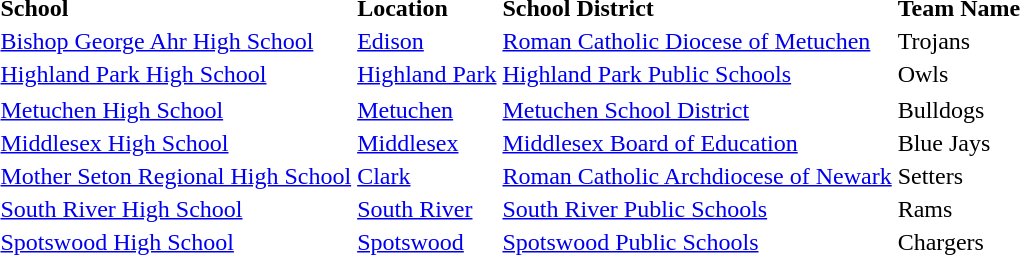<table>
<tr>
<td><strong>School</strong></td>
<td><strong>Location</strong></td>
<td><strong>School District</strong></td>
<td><strong>Team Name</strong></td>
</tr>
<tr>
<td><a href='#'>Bishop George Ahr High School</a></td>
<td><a href='#'>Edison</a></td>
<td><a href='#'>Roman Catholic Diocese of Metuchen</a></td>
<td>Trojans</td>
</tr>
<tr>
<td><a href='#'>Highland Park High School</a></td>
<td><a href='#'>Highland Park</a></td>
<td><a href='#'>Highland Park Public Schools</a></td>
<td>Owls</td>
</tr>
<tr>
</tr>
<tr>
<td><a href='#'>Metuchen High School</a></td>
<td><a href='#'>Metuchen</a></td>
<td><a href='#'>Metuchen School District</a></td>
<td>Bulldogs</td>
</tr>
<tr>
<td><a href='#'>Middlesex High School</a></td>
<td><a href='#'>Middlesex</a></td>
<td><a href='#'>Middlesex Board of Education</a></td>
<td>Blue Jays</td>
</tr>
<tr>
<td><a href='#'>Mother Seton Regional High School</a></td>
<td><a href='#'>Clark</a></td>
<td><a href='#'>Roman Catholic Archdiocese of Newark</a></td>
<td>Setters</td>
</tr>
<tr>
<td><a href='#'>South River High School</a></td>
<td><a href='#'>South River</a></td>
<td><a href='#'>South River Public Schools</a></td>
<td>Rams</td>
</tr>
<tr>
<td><a href='#'>Spotswood High School</a></td>
<td><a href='#'>Spotswood</a></td>
<td><a href='#'>Spotswood Public Schools</a></td>
<td>Chargers</td>
</tr>
<tr>
</tr>
</table>
